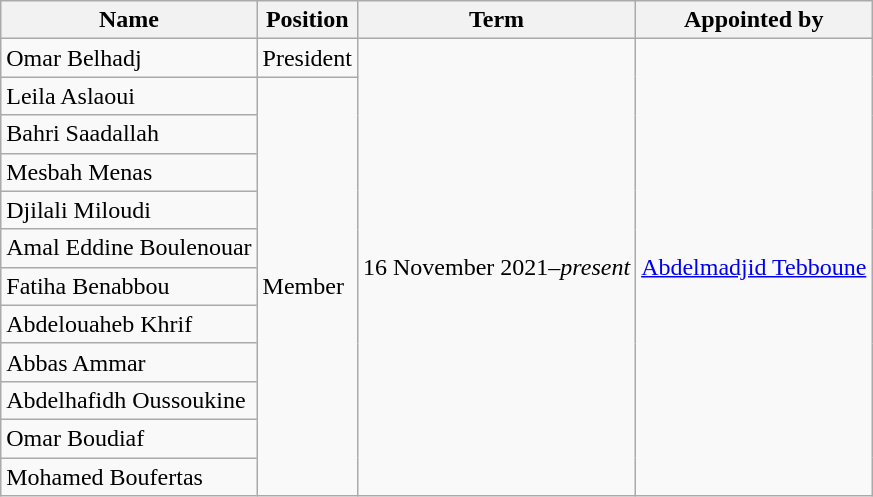<table class="wikitable" align="center">
<tr>
<th scope="col">Name</th>
<th scope="col">Position</th>
<th scope="col">Term</th>
<th scope="col">Appointed by</th>
</tr>
<tr>
<td>Omar Belhadj</td>
<td>President</td>
<td rowspan="12">16 November 2021–<em>present</em></td>
<td rowspan="12"><a href='#'>Abdelmadjid Tebboune</a></td>
</tr>
<tr>
<td>Leila Aslaoui</td>
<td rowspan="11">Member</td>
</tr>
<tr>
<td>Bahri Saadallah</td>
</tr>
<tr>
<td>Mesbah Menas</td>
</tr>
<tr>
<td>Djilali Miloudi</td>
</tr>
<tr>
<td>Amal Eddine Boulenouar</td>
</tr>
<tr>
<td>Fatiha Benabbou</td>
</tr>
<tr>
<td>Abdelouaheb Khrif</td>
</tr>
<tr>
<td>Abbas Ammar</td>
</tr>
<tr>
<td>Abdelhafidh Oussoukine</td>
</tr>
<tr>
<td>Omar Boudiaf</td>
</tr>
<tr>
<td>Mohamed Boufertas</td>
</tr>
</table>
